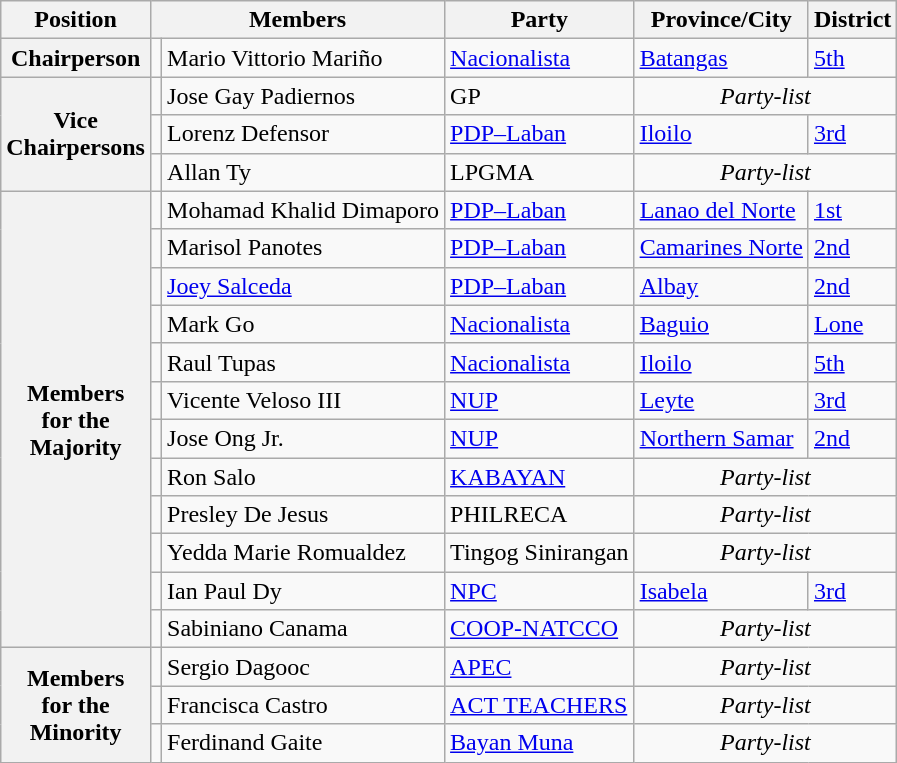<table class="wikitable" style="font-size: 100%;">
<tr>
<th>Position</th>
<th colspan="2">Members</th>
<th>Party</th>
<th>Province/City</th>
<th>District</th>
</tr>
<tr>
<th>Chairperson</th>
<td></td>
<td>Mario Vittorio Mariño</td>
<td><a href='#'>Nacionalista</a></td>
<td><a href='#'>Batangas</a></td>
<td><a href='#'>5th</a></td>
</tr>
<tr>
<th rowspan="3">Vice<br>Chairpersons</th>
<td></td>
<td>Jose Gay Padiernos</td>
<td>GP</td>
<td align="center" colspan="2"><em>Party-list</em></td>
</tr>
<tr>
<td></td>
<td>Lorenz Defensor</td>
<td><a href='#'>PDP–Laban</a></td>
<td><a href='#'>Iloilo</a></td>
<td><a href='#'>3rd</a></td>
</tr>
<tr>
<td></td>
<td>Allan Ty</td>
<td>LPGMA</td>
<td align="center" colspan="2"><em>Party-list</em></td>
</tr>
<tr>
<th rowspan="12">Members<br>for the<br>Majority</th>
<td></td>
<td>Mohamad Khalid Dimaporo</td>
<td><a href='#'>PDP–Laban</a></td>
<td><a href='#'>Lanao del Norte</a></td>
<td><a href='#'>1st</a></td>
</tr>
<tr>
<td></td>
<td>Marisol Panotes</td>
<td><a href='#'>PDP–Laban</a></td>
<td><a href='#'>Camarines Norte</a></td>
<td><a href='#'>2nd</a></td>
</tr>
<tr>
<td></td>
<td><a href='#'>Joey Salceda</a></td>
<td><a href='#'>PDP–Laban</a></td>
<td><a href='#'>Albay</a></td>
<td><a href='#'>2nd</a></td>
</tr>
<tr>
<td></td>
<td>Mark Go</td>
<td><a href='#'>Nacionalista</a></td>
<td><a href='#'>Baguio</a></td>
<td><a href='#'>Lone</a></td>
</tr>
<tr>
<td></td>
<td>Raul Tupas</td>
<td><a href='#'>Nacionalista</a></td>
<td><a href='#'>Iloilo</a></td>
<td><a href='#'>5th</a></td>
</tr>
<tr>
<td></td>
<td>Vicente Veloso III</td>
<td><a href='#'>NUP</a></td>
<td><a href='#'>Leyte</a></td>
<td><a href='#'>3rd</a></td>
</tr>
<tr>
<td></td>
<td>Jose Ong Jr.</td>
<td><a href='#'>NUP</a></td>
<td><a href='#'>Northern Samar</a></td>
<td><a href='#'>2nd</a></td>
</tr>
<tr>
<td></td>
<td>Ron Salo</td>
<td><a href='#'>KABAYAN</a></td>
<td align="center" colspan="2"><em>Party-list</em></td>
</tr>
<tr>
<td></td>
<td>Presley De Jesus</td>
<td>PHILRECA</td>
<td align="center" colspan="2"><em>Party-list</em></td>
</tr>
<tr>
<td></td>
<td>Yedda Marie Romualdez</td>
<td>Tingog Sinirangan</td>
<td align="center" colspan="2"><em>Party-list</em></td>
</tr>
<tr>
<td></td>
<td>Ian Paul Dy</td>
<td><a href='#'>NPC</a></td>
<td><a href='#'>Isabela</a></td>
<td><a href='#'>3rd</a></td>
</tr>
<tr>
<td></td>
<td>Sabiniano Canama</td>
<td><a href='#'>COOP-NATCCO</a></td>
<td align="center" colspan="2"><em>Party-list</em></td>
</tr>
<tr>
<th rowspan="3">Members<br>for the<br>Minority</th>
<td></td>
<td>Sergio Dagooc</td>
<td><a href='#'>APEC</a></td>
<td align="center" colspan="2"><em>Party-list</em></td>
</tr>
<tr>
<td></td>
<td>Francisca Castro</td>
<td><a href='#'>ACT TEACHERS</a></td>
<td align="center" colspan="2"><em>Party-list</em></td>
</tr>
<tr>
<td></td>
<td>Ferdinand Gaite</td>
<td><a href='#'>Bayan Muna</a></td>
<td align="center" colspan="2"><em>Party-list</em></td>
</tr>
</table>
